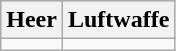<table class="wikitable centered">
<tr style="background-color:#CEDAF2">
<th>Heer</th>
<th>Luftwaffe</th>
</tr>
<tr>
<td></td>
<td></td>
</tr>
</table>
